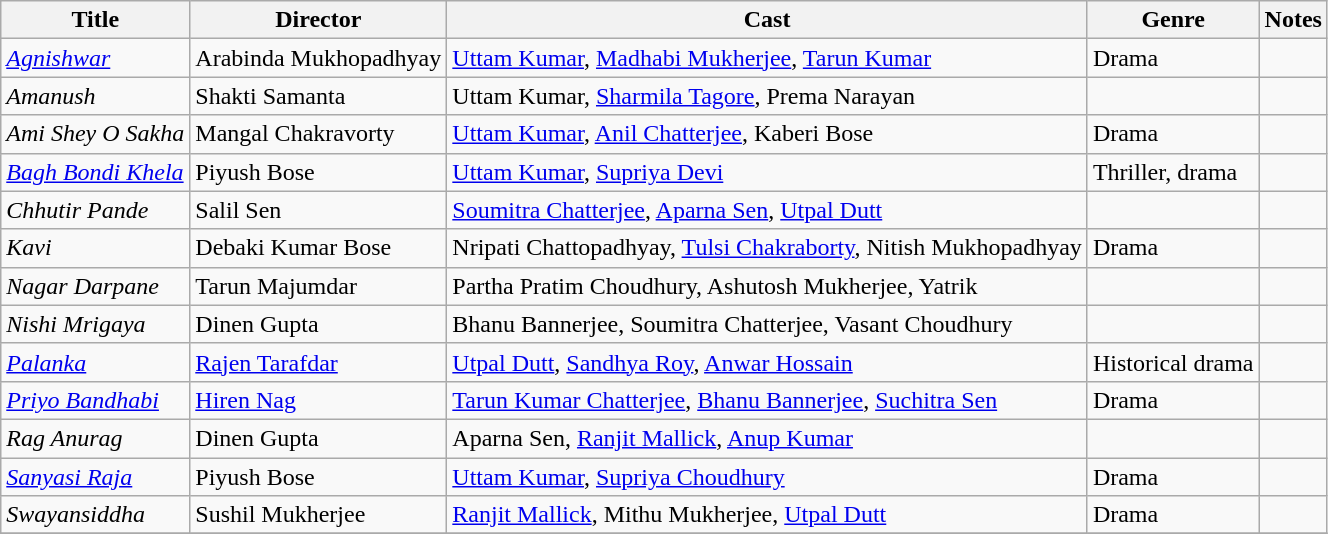<table class="wikitable sortable" border="0">
<tr>
<th>Title</th>
<th>Director</th>
<th>Cast</th>
<th>Genre</th>
<th>Notes</th>
</tr>
<tr>
<td><em><a href='#'>Agnishwar</a></em></td>
<td>Arabinda Mukhopadhyay</td>
<td><a href='#'>Uttam Kumar</a>, <a href='#'>Madhabi Mukherjee</a>, <a href='#'>Tarun Kumar</a></td>
<td>Drama</td>
<td></td>
</tr>
<tr>
<td><em>Amanush</em></td>
<td>Shakti Samanta</td>
<td>Uttam Kumar, <a href='#'>Sharmila Tagore</a>, Prema Narayan</td>
<td></td>
<td></td>
</tr>
<tr>
<td><em>Ami Shey O Sakha</em></td>
<td>Mangal Chakravorty</td>
<td><a href='#'>Uttam Kumar</a>, <a href='#'>Anil Chatterjee</a>, Kaberi Bose</td>
<td>Drama</td>
<td></td>
</tr>
<tr>
<td><em><a href='#'>Bagh Bondi Khela</a></em></td>
<td>Piyush Bose</td>
<td><a href='#'>Uttam Kumar</a>, <a href='#'>Supriya Devi</a></td>
<td>Thriller, drama</td>
<td></td>
</tr>
<tr>
<td><em>Chhutir Pande</em></td>
<td>Salil Sen</td>
<td><a href='#'>Soumitra Chatterjee</a>, <a href='#'>Aparna Sen</a>, <a href='#'>Utpal Dutt</a></td>
<td></td>
<td></td>
</tr>
<tr>
<td><em>Kavi</em></td>
<td>Debaki Kumar Bose</td>
<td>Nripati Chattopadhyay, <a href='#'>Tulsi Chakraborty</a>, Nitish Mukhopadhyay</td>
<td>Drama</td>
<td></td>
</tr>
<tr>
<td><em>Nagar Darpane</em></td>
<td>Tarun Majumdar</td>
<td>Partha Pratim Choudhury, Ashutosh Mukherjee, Yatrik</td>
<td></td>
<td></td>
</tr>
<tr>
<td><em>Nishi Mrigaya</em></td>
<td>Dinen Gupta</td>
<td>Bhanu Bannerjee, Soumitra Chatterjee, Vasant Choudhury</td>
<td></td>
<td></td>
</tr>
<tr>
<td><em><a href='#'>Palanka</a></em></td>
<td><a href='#'>Rajen Tarafdar</a></td>
<td><a href='#'>Utpal Dutt</a>, <a href='#'>Sandhya Roy</a>, <a href='#'>Anwar Hossain</a></td>
<td>Historical drama</td>
<td></td>
</tr>
<tr>
<td><em><a href='#'>Priyo Bandhabi</a></em></td>
<td><a href='#'>Hiren Nag</a></td>
<td><a href='#'>Tarun Kumar Chatterjee</a>, <a href='#'>Bhanu Bannerjee</a>, <a href='#'>Suchitra Sen</a></td>
<td>Drama</td>
<td></td>
</tr>
<tr>
<td><em>Rag Anurag</em></td>
<td>Dinen Gupta</td>
<td>Aparna Sen, <a href='#'>Ranjit Mallick</a>, <a href='#'>Anup Kumar</a></td>
<td></td>
<td></td>
</tr>
<tr>
<td><em><a href='#'>Sanyasi Raja</a></em></td>
<td>Piyush Bose</td>
<td><a href='#'>Uttam Kumar</a>, <a href='#'>Supriya Choudhury</a></td>
<td>Drama</td>
<td></td>
</tr>
<tr>
<td><em>Swayansiddha</em></td>
<td>Sushil Mukherjee</td>
<td><a href='#'>Ranjit Mallick</a>, Mithu Mukherjee, <a href='#'>Utpal Dutt</a></td>
<td>Drama</td>
<td></td>
</tr>
<tr>
</tr>
</table>
